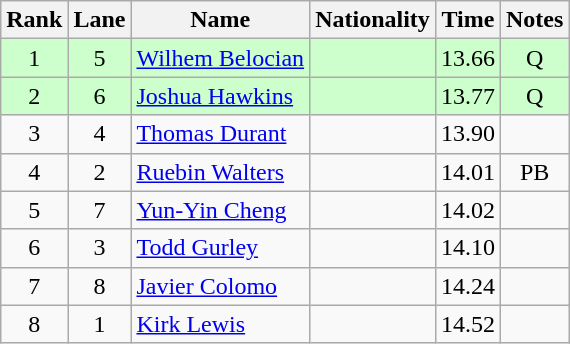<table class="wikitable sortable" style="text-align:center">
<tr>
<th>Rank</th>
<th>Lane</th>
<th>Name</th>
<th>Nationality</th>
<th>Time</th>
<th>Notes</th>
</tr>
<tr bgcolor=ccffcc>
<td align=center>1</td>
<td align=center>5</td>
<td align=left><a href='#'>Wilhem Belocian</a></td>
<td align=left></td>
<td>13.66</td>
<td>Q</td>
</tr>
<tr bgcolor=ccffcc>
<td align=center>2</td>
<td align=center>6</td>
<td align=left><a href='#'>Joshua Hawkins</a></td>
<td align=left></td>
<td>13.77</td>
<td>Q</td>
</tr>
<tr>
<td align=center>3</td>
<td align=center>4</td>
<td align=left><a href='#'>Thomas Durant</a></td>
<td align=left></td>
<td>13.90</td>
<td></td>
</tr>
<tr>
<td align=center>4</td>
<td align=center>2</td>
<td align=left><a href='#'>Ruebin Walters</a></td>
<td align=left></td>
<td>14.01</td>
<td>PB</td>
</tr>
<tr>
<td align=center>5</td>
<td align=center>7</td>
<td align=left><a href='#'>Yun-Yin Cheng</a></td>
<td align=left></td>
<td>14.02</td>
<td></td>
</tr>
<tr>
<td align=center>6</td>
<td align=center>3</td>
<td align=left><a href='#'>Todd Gurley</a></td>
<td align=left></td>
<td>14.10</td>
<td></td>
</tr>
<tr>
<td align=center>7</td>
<td align=center>8</td>
<td align=left><a href='#'>Javier Colomo</a></td>
<td align=left></td>
<td>14.24</td>
<td></td>
</tr>
<tr>
<td align=center>8</td>
<td align=center>1</td>
<td align=left><a href='#'>Kirk Lewis</a></td>
<td align=left></td>
<td>14.52</td>
<td></td>
</tr>
</table>
